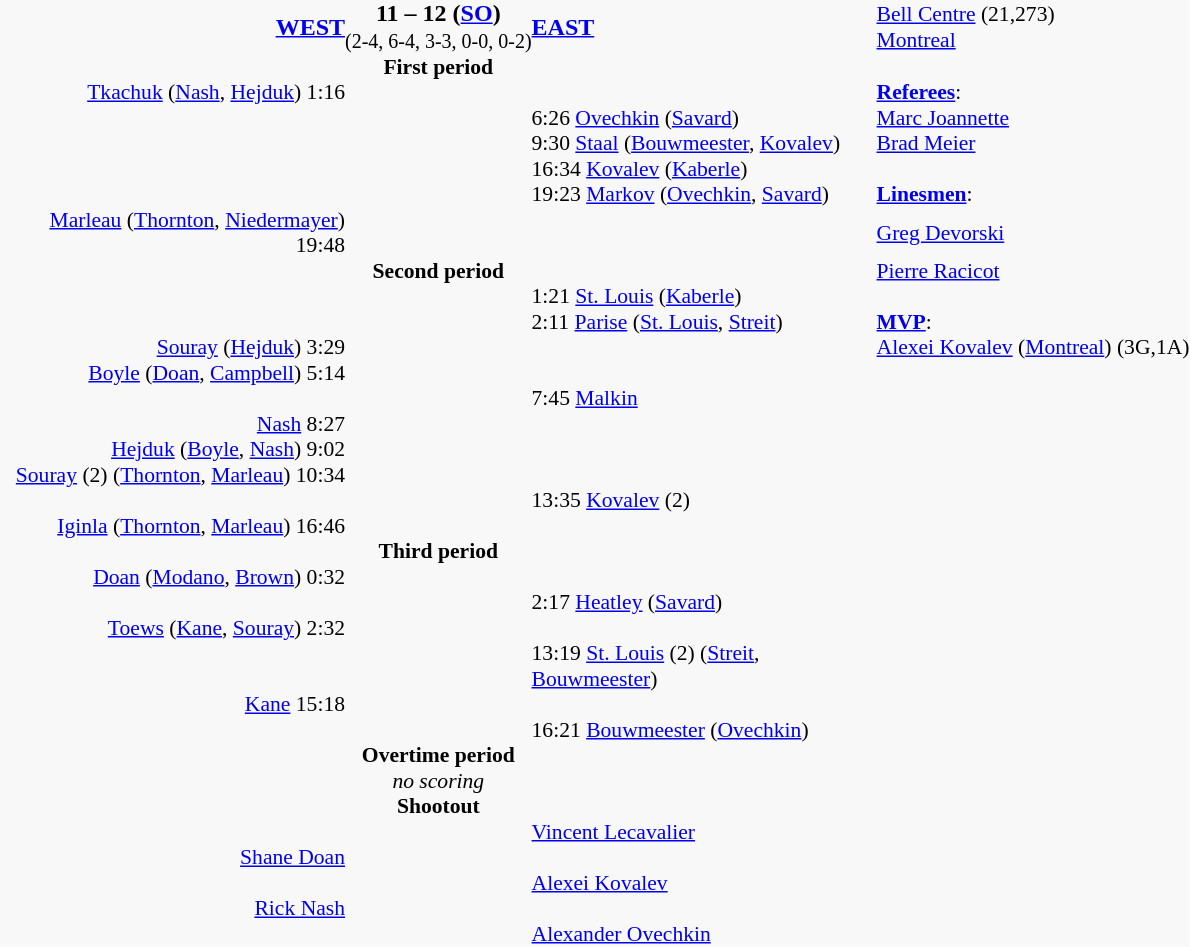<table cellpadding=0 cellspacing=0 border=0 style="background-color:#F8F8F8">
<tr>
<td></td>
<td align=right width="230"><strong><a href='#'>WEST</a></strong></td>
<td align=center><strong>11 – 12 (<a href='#'>SO</a>)</strong><br><small>(2-4, 6-4, 3-3, 0-0, 0-2)</small></td>
<td width="230"><strong><a href='#'>EAST</a></strong></td>
<td style=font-size:90%><a href='#'>Bell Centre</a> (21,273)<br><a href='#'>Montreal</a></td>
</tr>
<tr style=font-size:90%>
<td></td>
<td></td>
<td align=center><strong>First period</strong></td>
</tr>
<tr style=font-size:90%>
<td></td>
<td align=right><a href='#'>Tkachuk</a> (<a href='#'>Nash</a>, <a href='#'>Hejduk</a>) 1:16</td>
<td></td>
<td></td>
<td><strong><a href='#'>Referees</a></strong>:</td>
</tr>
<tr style=font-size:90%>
<td></td>
<td align=right></td>
<td></td>
<td>6:26 <a href='#'>Ovechkin</a> (<a href='#'>Savard</a>)</td>
<td><a href='#'>Marc Joannette</a></td>
</tr>
<tr style=font-size:90%>
<td></td>
<td align=right></td>
<td></td>
<td>9:30 <a href='#'>Staal</a> (<a href='#'>Bouwmeester</a>, <a href='#'>Kovalev</a>)</td>
<td><a href='#'>Brad Meier</a></td>
</tr>
<tr style=font-size:90%>
<td></td>
<td align=right></td>
<td></td>
<td>16:34 <a href='#'>Kovalev</a> (<a href='#'>Kaberle</a>)</td>
<td></td>
</tr>
<tr style=font-size:90%>
<td></td>
<td align=right></td>
<td></td>
<td>19:23 <a href='#'>Markov</a> (<a href='#'>Ovechkin</a>, <a href='#'>Savard</a>)</td>
<td><strong><a href='#'>Linesmen</a></strong>:</td>
</tr>
<tr style=font-size:90%>
<td></td>
<td align=right><a href='#'>Marleau</a> (<a href='#'>Thornton</a>, <a href='#'>Niedermayer</a>) 19:48</td>
<td></td>
<td></td>
<td><a href='#'>Greg Devorski</a></td>
</tr>
<tr style=font-size:90%>
<td></td>
<td></td>
<td align=center><strong>Second period</strong></td>
<td></td>
<td><a href='#'>Pierre Racicot</a></td>
</tr>
<tr style=font-size:90%>
<td></td>
<td align=right></td>
<td></td>
<td>1:21 <a href='#'>St. Louis</a> (<a href='#'>Kaberle</a>)</td>
<td></td>
</tr>
<tr style=font-size:90%>
<td></td>
<td align=right></td>
<td></td>
<td>2:11 <a href='#'>Parise</a> (<a href='#'>St. Louis</a>, <a href='#'>Streit</a>)</td>
<td><strong><a href='#'>MVP</a></strong>:</td>
</tr>
<tr style=font-size:90%>
<td></td>
<td align=right><a href='#'>Souray</a> (<a href='#'>Hejduk</a>) 3:29</td>
<td></td>
<td></td>
<td><a href='#'>Alexei Kovalev</a> (<a href='#'>Montreal</a>) (3G,1A)</td>
</tr>
<tr style=font-size:90%>
<td></td>
<td align=right><a href='#'>Boyle</a> (<a href='#'>Doan</a>, <a href='#'>Campbell</a>) 5:14</td>
<td></td>
<td></td>
</tr>
<tr style=font-size:90%>
<td></td>
<td align=right></td>
<td></td>
<td>7:45 <a href='#'>Malkin</a></td>
<td></td>
</tr>
<tr style=font-size:90%>
<td></td>
<td align=right><a href='#'>Nash</a> 8:27</td>
<td></td>
<td></td>
</tr>
<tr style=font-size:90%>
<td></td>
<td align=right><a href='#'>Hejduk</a> (<a href='#'>Boyle</a>, <a href='#'>Nash</a>) 9:02</td>
<td></td>
<td></td>
</tr>
<tr style=font-size:90%>
<td></td>
<td align=right><a href='#'>Souray</a> (2) (<a href='#'>Thornton</a>, <a href='#'>Marleau</a>) 10:34</td>
<td></td>
<td></td>
</tr>
<tr style=font-size:90%>
<td></td>
<td align=right></td>
<td></td>
<td>13:35 <a href='#'>Kovalev</a> (2)</td>
<td></td>
</tr>
<tr style=font-size:90%>
<td></td>
<td align=right><a href='#'>Iginla</a> (<a href='#'>Thornton</a>, <a href='#'>Marleau</a>) 16:46</td>
<td></td>
<td></td>
</tr>
<tr style=font-size:90%>
<td></td>
<td></td>
<td align=center><strong>Third period</strong></td>
<td></td>
<td></td>
</tr>
<tr style=font-size:90%>
<td></td>
<td align=right><a href='#'>Doan</a> (<a href='#'>Modano</a>, <a href='#'>Brown</a>) 0:32</td>
<td></td>
<td></td>
</tr>
<tr style=font-size:90%>
<td></td>
<td align=right></td>
<td></td>
<td>2:17 <a href='#'>Heatley</a> (<a href='#'>Savard</a>)</td>
<td></td>
</tr>
<tr style=font-size:90%>
<td></td>
<td align=right><a href='#'>Toews</a> (<a href='#'>Kane</a>, <a href='#'>Souray</a>) 2:32</td>
<td></td>
<td></td>
</tr>
<tr style=font-size:90%>
<td></td>
<td align=right></td>
<td></td>
<td>13:19 <a href='#'>St. Louis</a> (2) (<a href='#'>Streit</a>, <a href='#'>Bouwmeester</a>)</td>
<td></td>
</tr>
<tr style=font-size:90%>
<td></td>
<td align=right><a href='#'>Kane</a> 15:18</td>
<td></td>
<td></td>
</tr>
<tr style=font-size:90%>
<td></td>
<td align=right></td>
<td></td>
<td>16:21 <a href='#'>Bouwmeester</a> (<a href='#'>Ovechkin</a>)</td>
<td></td>
</tr>
<tr style=font-size:90%>
<td></td>
<td></td>
<td align=center><strong>Overtime period</strong></td>
<td></td>
<td></td>
</tr>
<tr style=font-size:90%>
<td></td>
<td></td>
<td align=center><em>no scoring</em></td>
<td></td>
<td></td>
</tr>
<tr style=font-size:90%>
<td></td>
<td></td>
<td align=center><strong>Shootout</strong></td>
<td></td>
<td></td>
</tr>
<tr style=font-size:90%>
<td></td>
<td align=right></td>
<td></td>
<td> <a href='#'>Vincent Lecavalier</a></td>
<td></td>
</tr>
<tr style=font-size:90%>
<td></td>
<td align=right><a href='#'>Shane Doan</a> </td>
<td></td>
<td></td>
</tr>
<tr style=font-size:90%>
<td></td>
<td align=right></td>
<td></td>
<td> <a href='#'>Alexei Kovalev</a></td>
<td></td>
</tr>
<tr style=font-size:90%>
<td></td>
<td align=right><a href='#'>Rick Nash</a> </td>
<td></td>
<td></td>
</tr>
<tr style=font-size:90%>
<td></td>
<td align=right></td>
<td></td>
<td> <a href='#'>Alexander Ovechkin</a></td>
<td></td>
</tr>
<tr style=font-size:90%>
</tr>
</table>
